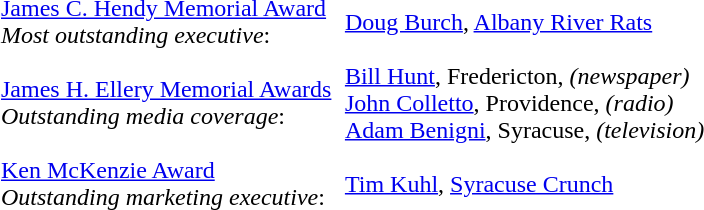<table cellpadding="3" cellspacing="3">
<tr>
<td><a href='#'>James C. Hendy Memorial Award</a><br><em>Most outstanding executive</em>:</td>
<td><a href='#'>Doug Burch</a>, <a href='#'>Albany River Rats</a></td>
</tr>
<tr>
<td><a href='#'>James H. Ellery Memorial Awards</a> <br><em>Outstanding media coverage</em>:</td>
<td><a href='#'>Bill Hunt</a>, Fredericton, <em>(newspaper)</em><br><a href='#'>John Colletto</a>, Providence, <em>(radio)</em><br><a href='#'>Adam Benigni</a>, Syracuse, <em>(television)</em></td>
</tr>
<tr>
<td><a href='#'>Ken McKenzie Award</a><br><em>Outstanding marketing executive</em>:</td>
<td><a href='#'>Tim Kuhl</a>, <a href='#'>Syracuse Crunch</a></td>
</tr>
</table>
